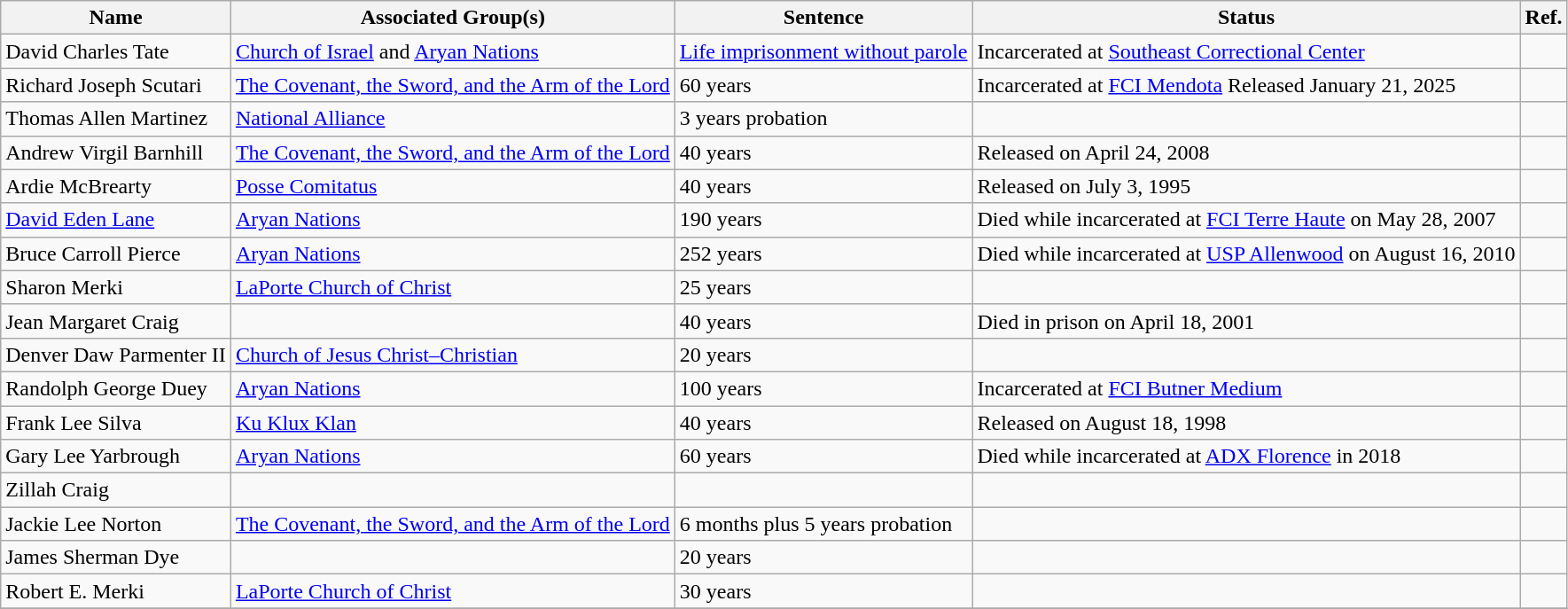<table border="1" class="wikitable sortable">
<tr>
<th><strong>Name</strong></th>
<th><strong>Associated Group(s)</strong></th>
<th><strong>Sentence</strong></th>
<th><strong>Status</strong></th>
<th><strong>Ref.</strong></th>
</tr>
<tr>
<td>David Charles Tate</td>
<td><a href='#'>Church of Israel</a> and <a href='#'>Aryan Nations</a></td>
<td><a href='#'>Life imprisonment without parole</a></td>
<td>Incarcerated at <a href='#'>Southeast Correctional Center</a></td>
<td></td>
</tr>
<tr>
<td>Richard Joseph Scutari</td>
<td><a href='#'>The Covenant, the Sword, and the Arm of the Lord</a></td>
<td>60 years</td>
<td>Incarcerated at <a href='#'>FCI Mendota</a> Released January 21, 2025</td>
<td></td>
</tr>
<tr>
<td>Thomas Allen Martinez</td>
<td><a href='#'>National Alliance</a></td>
<td>3 years probation</td>
<td></td>
<td></td>
</tr>
<tr>
<td>Andrew Virgil Barnhill</td>
<td><a href='#'>The Covenant, the Sword, and the Arm of the Lord</a></td>
<td>40 years</td>
<td>Released on April 24, 2008</td>
<td></td>
</tr>
<tr>
<td>Ardie McBrearty</td>
<td><a href='#'>Posse Comitatus</a></td>
<td>40 years</td>
<td>Released on July 3, 1995</td>
<td></td>
</tr>
<tr>
<td><a href='#'>David Eden Lane</a></td>
<td><a href='#'>Aryan Nations</a></td>
<td>190 years</td>
<td>Died while incarcerated at <a href='#'>FCI Terre Haute</a> on May 28, 2007</td>
<td></td>
</tr>
<tr>
<td>Bruce Carroll Pierce</td>
<td><a href='#'>Aryan Nations</a></td>
<td>252 years</td>
<td>Died while incarcerated at <a href='#'>USP Allenwood</a> on August 16, 2010</td>
<td></td>
</tr>
<tr>
<td>Sharon Merki</td>
<td><a href='#'>LaPorte Church of Christ</a></td>
<td>25 years</td>
<td></td>
<td></td>
</tr>
<tr>
<td>Jean Margaret Craig</td>
<td></td>
<td>40 years</td>
<td>Died in prison on April 18, 2001</td>
<td></td>
</tr>
<tr>
<td>Denver Daw Parmenter II</td>
<td><a href='#'>Church of Jesus Christ–Christian</a></td>
<td>20 years</td>
<td></td>
<td></td>
</tr>
<tr>
<td>Randolph George Duey</td>
<td><a href='#'>Aryan Nations</a></td>
<td>100 years</td>
<td>Incarcerated at <a href='#'>FCI Butner Medium</a></td>
<td></td>
</tr>
<tr>
<td>Frank Lee Silva</td>
<td><a href='#'>Ku Klux Klan</a></td>
<td>40 years</td>
<td>Released on August 18, 1998</td>
<td></td>
</tr>
<tr>
<td>Gary Lee Yarbrough</td>
<td><a href='#'>Aryan Nations</a></td>
<td>60 years</td>
<td>Died while incarcerated at <a href='#'>ADX Florence</a> in 2018</td>
<td></td>
</tr>
<tr>
<td>Zillah Craig</td>
<td></td>
<td></td>
<td></td>
<td></td>
</tr>
<tr>
<td>Jackie Lee Norton</td>
<td><a href='#'>The Covenant, the Sword, and the Arm of the Lord</a></td>
<td>6 months plus 5 years probation</td>
<td></td>
<td></td>
</tr>
<tr>
<td>James Sherman Dye</td>
<td></td>
<td>20 years</td>
<td></td>
<td></td>
</tr>
<tr>
<td>Robert E. Merki</td>
<td><a href='#'>LaPorte Church of Christ</a></td>
<td>30 years</td>
<td></td>
<td></td>
</tr>
<tr>
</tr>
</table>
